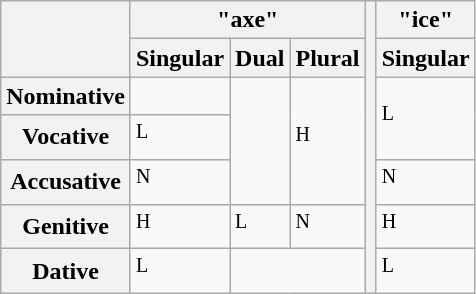<table class="wikitable">
<tr>
<th rowspan=2></th>
<th colspan=3> "axe"</th>
<th rowspan=7></th>
<th colspan=3> "ice"</th>
</tr>
<tr>
<th>Singular</th>
<th>Dual</th>
<th>Plural</th>
<th>Singular</th>
</tr>
<tr>
<th>Nominative</th>
<td></td>
<td rowspan="3"></td>
<td rowspan="3"><sup>H</sup></td>
<td rowspan="2"><sup>L</sup></td>
</tr>
<tr>
<th>Vocative</th>
<td><sup>L</sup></td>
</tr>
<tr>
<th>Accusative</th>
<td><sup>N</sup></td>
<td><sup>N</sup></td>
</tr>
<tr>
<th>Genitive</th>
<td><sup>H</sup></td>
<td><sup>L</sup></td>
<td><sup>N</sup></td>
<td><sup>H</sup></td>
</tr>
<tr>
<th>Dative</th>
<td><sup>L</sup></td>
<td colspan="2"></td>
<td><sup>L</sup></td>
</tr>
</table>
